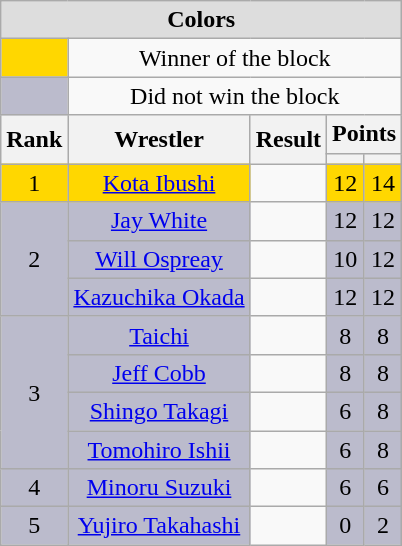<table class="wikitable mw-collapsible mw-collapsed" plainrowheaders sortable" style="text-align: center">
<tr>
<th style="background: #DDDDDD;" colspan="5">Colors</th>
</tr>
<tr>
<td style="background: gold"><br></td>
<td colspan="4">Winner of the block</td>
</tr>
<tr>
<td style="background: #BBBBCC;"><br></td>
<td colspan="4">Did not win the block</td>
</tr>
<tr>
<th scope="col" rowspan="2">Rank</th>
<th scope="col" rowspan="2">Wrestler</th>
<th scope="col" rowspan="2">Result</th>
<th scope="col" colspan="2">Points</th>
</tr>
<tr>
<th></th>
<th></th>
</tr>
<tr>
<td style="background: gold">1</td>
<td style="background: gold"><a href='#'>Kota Ibushi</a></td>
<td></td>
<td style="background: gold">12</td>
<td style="background: gold">14</td>
</tr>
<tr>
<td rowspan="3" style="background: #BBBBCC;">2</td>
<td style="background: #BBBBCC;"><a href='#'>Jay White</a></td>
<td></td>
<td style="background: #BBBBCC;">12</td>
<td style="background: #BBBBCC;">12</td>
</tr>
<tr>
<td style="background: #BBBBCC;"><a href='#'>Will Ospreay</a></td>
<td></td>
<td style="background: #BBBBCC;">10</td>
<td style="background: #BBBBCC;">12</td>
</tr>
<tr>
<td style="background: #BBBBCC;"><a href='#'>Kazuchika Okada</a></td>
<td></td>
<td style="background: #BBBBCC;">12</td>
<td style="background: #BBBBCC;">12</td>
</tr>
<tr>
<td rowspan="4" style="background: #BBBBCC;">3</td>
<td style="background: #BBBBCC;"><a href='#'>Taichi</a></td>
<td></td>
<td style="background: #BBBBCC;">8</td>
<td style="background: #BBBBCC;">8</td>
</tr>
<tr>
<td style="background: #BBBBCC;"><a href='#'>Jeff Cobb</a></td>
<td></td>
<td style="background: #BBBBCC;">8</td>
<td style="background: #BBBBCC;">8</td>
</tr>
<tr>
<td style="background: #BBBBCC;"><a href='#'>Shingo Takagi</a></td>
<td></td>
<td style="background: #BBBBCC;">6</td>
<td style="background: #BBBBCC;">8</td>
</tr>
<tr>
<td style="background: #BBBBCC;"><a href='#'>Tomohiro Ishii</a></td>
<td></td>
<td style="background: #BBBBCC;">6</td>
<td style="background: #BBBBCC;">8</td>
</tr>
<tr>
<td style="background: #BBBBCC;">4</td>
<td style="background: #BBBBCC;"><a href='#'>Minoru Suzuki</a></td>
<td></td>
<td style="background: #BBBBCC;">6</td>
<td style="background: #BBBBCC;">6</td>
</tr>
<tr>
<td style="background: #BBBBCC;">5</td>
<td style="background: #BBBBCC;"><a href='#'>Yujiro Takahashi</a></td>
<td></td>
<td style="background: #BBBBCC;">0</td>
<td style="background: #BBBBCC;">2</td>
</tr>
</table>
